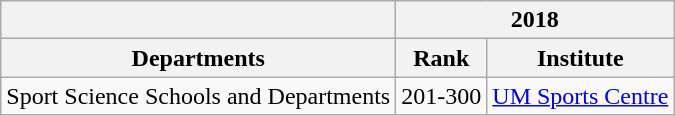<table class="wikitable">
<tr>
<th></th>
<th colspan=2>2018</th>
</tr>
<tr>
<th>Departments</th>
<th>Rank</th>
<th>Institute</th>
</tr>
<tr align=center valign=top>
<td valign=middle>Sport Science Schools and Departments</td>
<td> 201-300</td>
<td><a href='#'>UM Sports Centre</a></td>
</tr>
</table>
